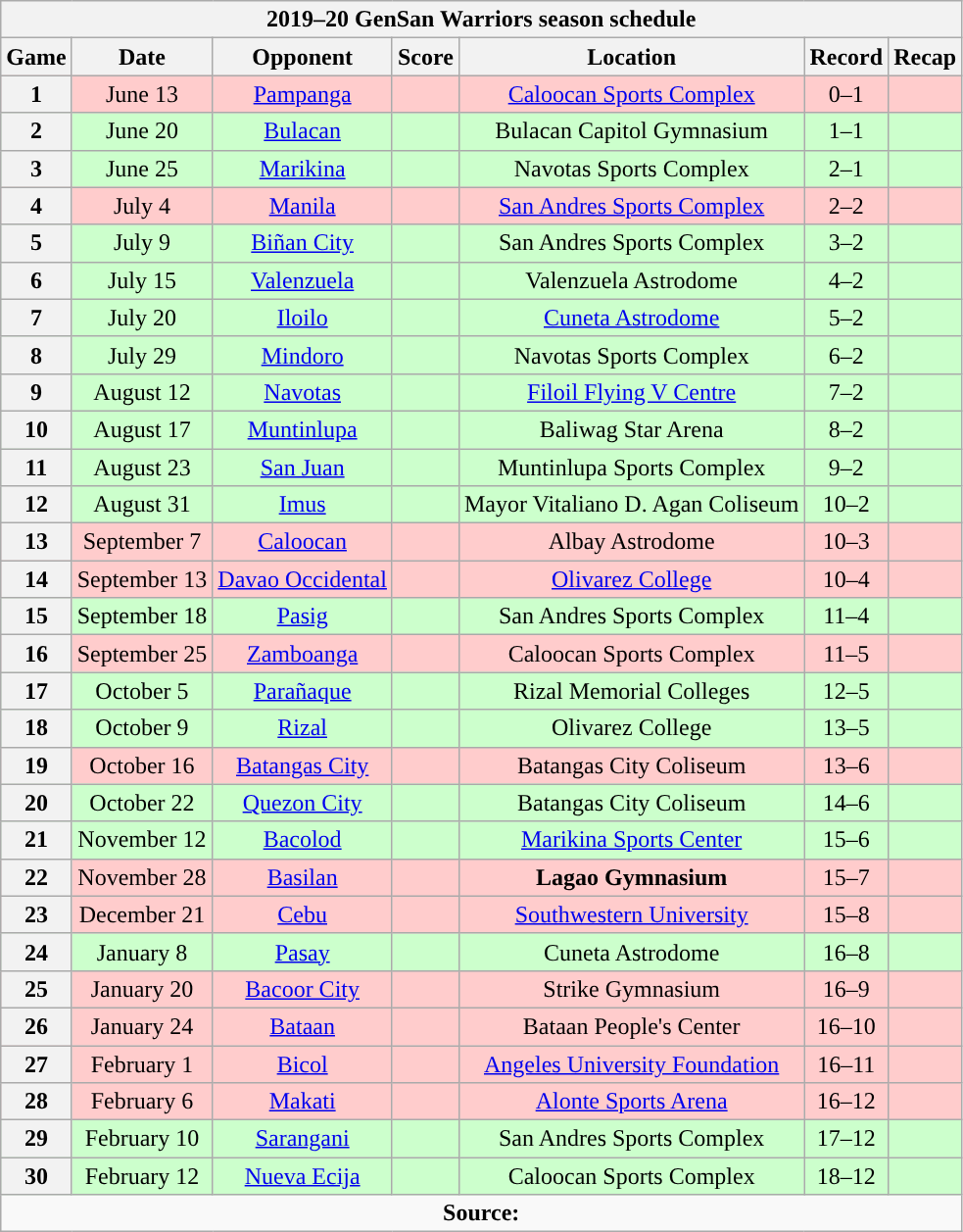<table class="wikitable" style="text-align:center">
<tr>
<th colspan=7>2019–20 GenSan Warriors season schedule</th>
</tr>
<tr>
<th>Game</th>
<th>Date</th>
<th>Opponent</th>
<th>Score</th>
<th>Location</th>
<th>Record</th>
<th>Recap<br></th>
</tr>
<tr style="background:#fcc">
<th>1</th>
<td>June 13</td>
<td><a href='#'>Pampanga</a></td>
<td></td>
<td><a href='#'>Caloocan Sports Complex</a></td>
<td>0–1</td>
<td></td>
</tr>
<tr style="background:#cfc">
<th>2</th>
<td>June 20</td>
<td><a href='#'>Bulacan</a></td>
<td></td>
<td>Bulacan Capitol Gymnasium</td>
<td>1–1</td>
<td></td>
</tr>
<tr style="background:#cfc">
<th>3</th>
<td>June 25</td>
<td><a href='#'>Marikina</a></td>
<td></td>
<td>Navotas Sports Complex</td>
<td>2–1</td>
<td></td>
</tr>
<tr style="background:#fcc">
<th>4</th>
<td>July 4</td>
<td><a href='#'>Manila</a></td>
<td></td>
<td><a href='#'>San Andres Sports Complex</a></td>
<td>2–2</td>
<td></td>
</tr>
<tr style="background:#cfc">
<th>5</th>
<td>July 9</td>
<td><a href='#'>Biñan City</a></td>
<td></td>
<td>San Andres Sports Complex</td>
<td>3–2</td>
<td></td>
</tr>
<tr style="background:#cfc">
<th>6</th>
<td>July 15</td>
<td><a href='#'>Valenzuela</a></td>
<td></td>
<td>Valenzuela Astrodome</td>
<td>4–2</td>
<td></td>
</tr>
<tr style="background:#cfc">
<th>7</th>
<td>July 20</td>
<td><a href='#'>Iloilo</a></td>
<td></td>
<td><a href='#'>Cuneta Astrodome</a></td>
<td>5–2</td>
<td></td>
</tr>
<tr style="background:#cfc">
<th>8</th>
<td>July 29</td>
<td><a href='#'>Mindoro</a></td>
<td></td>
<td>Navotas Sports Complex</td>
<td>6–2</td>
<td></td>
</tr>
<tr style="background:#cfc">
<th>9</th>
<td>August 12</td>
<td><a href='#'>Navotas</a></td>
<td></td>
<td><a href='#'>Filoil Flying V Centre</a></td>
<td>7–2</td>
<td></td>
</tr>
<tr style="background:#cfc">
<th>10</th>
<td>August 17</td>
<td><a href='#'>Muntinlupa</a></td>
<td></td>
<td>Baliwag Star Arena</td>
<td>8–2</td>
<td></td>
</tr>
<tr style="background:#cfc">
<th>11</th>
<td>August 23</td>
<td><a href='#'>San Juan</a></td>
<td></td>
<td>Muntinlupa Sports Complex</td>
<td>9–2</td>
<td></td>
</tr>
<tr style="background:#cfc">
<th>12</th>
<td>August 31</td>
<td><a href='#'>Imus</a></td>
<td></td>
<td>Mayor Vitaliano D. Agan Coliseum</td>
<td>10–2</td>
<td><br></td>
</tr>
<tr style="background:#fcc">
<th>13</th>
<td>September 7</td>
<td><a href='#'>Caloocan</a></td>
<td></td>
<td>Albay Astrodome</td>
<td>10–3</td>
<td></td>
</tr>
<tr style="background:#fcc">
<th>14</th>
<td>September 13</td>
<td><a href='#'>Davao Occidental</a></td>
<td></td>
<td><a href='#'>Olivarez College</a></td>
<td>10–4</td>
<td></td>
</tr>
<tr style="background:#cfc">
<th>15</th>
<td>September 18</td>
<td><a href='#'>Pasig</a></td>
<td></td>
<td>San Andres Sports Complex</td>
<td>11–4</td>
<td></td>
</tr>
<tr style="background:#fcc">
<th>16</th>
<td>September 25</td>
<td><a href='#'>Zamboanga</a></td>
<td></td>
<td>Caloocan Sports Complex</td>
<td>11–5</td>
<td></td>
</tr>
<tr style="background:#cfc">
<th>17</th>
<td>October 5</td>
<td><a href='#'>Parañaque</a></td>
<td></td>
<td>Rizal Memorial Colleges</td>
<td>12–5</td>
<td></td>
</tr>
<tr style="background:#cfc">
<th>18</th>
<td>October 9</td>
<td><a href='#'>Rizal</a></td>
<td></td>
<td>Olivarez College</td>
<td>13–5</td>
<td></td>
</tr>
<tr style="background:#fcc">
<th>19</th>
<td>October 16</td>
<td><a href='#'>Batangas City</a></td>
<td></td>
<td>Batangas City Coliseum</td>
<td>13–6</td>
<td></td>
</tr>
<tr style="background:#cfc">
<th>20</th>
<td>October 22</td>
<td><a href='#'>Quezon City</a></td>
<td></td>
<td>Batangas City Coliseum</td>
<td>14–6</td>
<td></td>
</tr>
<tr style="background:#cfc">
<th>21</th>
<td>November 12</td>
<td><a href='#'>Bacolod</a></td>
<td></td>
<td><a href='#'>Marikina Sports Center</a></td>
<td>15–6</td>
<td></td>
</tr>
<tr style="background:#fcc">
<th>22</th>
<td>November 28</td>
<td><a href='#'>Basilan</a></td>
<td></td>
<td><strong>Lagao Gymnasium</strong></td>
<td>15–7</td>
<td><br></td>
</tr>
<tr style="background:#fcc">
<th>23</th>
<td>December 21</td>
<td><a href='#'>Cebu</a></td>
<td></td>
<td><a href='#'>Southwestern University</a></td>
<td>15–8</td>
<td></td>
</tr>
<tr style="background:#cfc">
<th>24</th>
<td>January 8</td>
<td><a href='#'>Pasay</a></td>
<td></td>
<td>Cuneta Astrodome</td>
<td>16–8</td>
<td></td>
</tr>
<tr style="background:#fcc">
<th>25</th>
<td>January 20</td>
<td><a href='#'>Bacoor City</a></td>
<td></td>
<td>Strike Gymnasium</td>
<td>16–9</td>
<td></td>
</tr>
<tr style="background:#fcc">
<th>26</th>
<td>January 24</td>
<td><a href='#'>Bataan</a></td>
<td></td>
<td>Bataan People's Center</td>
<td>16–10</td>
<td></td>
</tr>
<tr style="background:#fcc">
<th>27</th>
<td>February 1</td>
<td><a href='#'>Bicol</a></td>
<td></td>
<td><a href='#'>Angeles University Foundation</a></td>
<td>16–11</td>
<td></td>
</tr>
<tr style="background:#fcc">
<th>28</th>
<td>February 6</td>
<td><a href='#'>Makati</a></td>
<td></td>
<td><a href='#'>Alonte Sports Arena</a></td>
<td>16–12</td>
<td></td>
</tr>
<tr style="background:#cfc">
<th>29</th>
<td>February 10</td>
<td><a href='#'>Sarangani</a></td>
<td></td>
<td>San Andres Sports Complex</td>
<td>17–12</td>
<td></td>
</tr>
<tr style="background:#cfc">
<th>30</th>
<td>February 12</td>
<td><a href='#'>Nueva Ecija</a></td>
<td></td>
<td>Caloocan Sports Complex</td>
<td>18–12</td>
<td></td>
</tr>
<tr>
<td colspan=7 align=center><strong>Source: </strong></td>
</tr>
</table>
